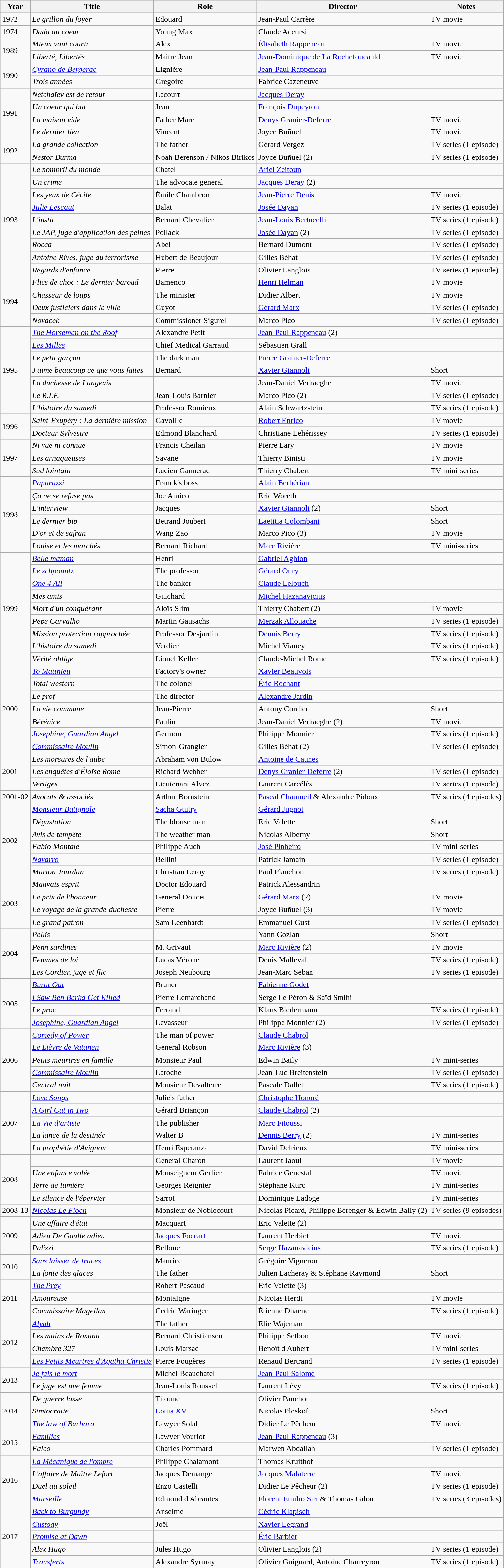<table class="wikitable">
<tr>
<th>Year</th>
<th>Title</th>
<th>Role</th>
<th>Director</th>
<th>Notes</th>
</tr>
<tr>
<td>1972</td>
<td><em>Le grillon du foyer</em></td>
<td>Edouard</td>
<td>Jean-Paul Carrère</td>
<td>TV movie</td>
</tr>
<tr>
<td>1974</td>
<td><em>Dada au coeur</em></td>
<td>Young Max</td>
<td>Claude Accursi</td>
<td></td>
</tr>
<tr>
<td rowspan=2>1989</td>
<td><em>Mieux vaut courir</em></td>
<td>Alex</td>
<td><a href='#'>Élisabeth Rappeneau</a></td>
<td>TV movie</td>
</tr>
<tr>
<td><em>Liberté, Libertés</em></td>
<td>Maitre Jean</td>
<td><a href='#'>Jean-Dominique de La Rochefoucauld</a></td>
<td>TV movie</td>
</tr>
<tr>
<td rowspan=2>1990</td>
<td><em><a href='#'>Cyrano de Bergerac</a></em></td>
<td>Lignière</td>
<td><a href='#'>Jean-Paul Rappeneau</a></td>
<td></td>
</tr>
<tr>
<td><em>Trois années</em></td>
<td>Gregoire</td>
<td>Fabrice Cazeneuve</td>
<td></td>
</tr>
<tr>
<td rowspan=4>1991</td>
<td><em>Netchaïev est de retour</em></td>
<td>Lacourt</td>
<td><a href='#'>Jacques Deray</a></td>
<td></td>
</tr>
<tr>
<td><em>Un coeur qui bat</em></td>
<td>Jean</td>
<td><a href='#'>François Dupeyron</a></td>
<td></td>
</tr>
<tr>
<td><em>La maison vide</em></td>
<td>Father Marc</td>
<td><a href='#'>Denys Granier-Deferre</a></td>
<td>TV movie</td>
</tr>
<tr>
<td><em>Le dernier lien</em></td>
<td>Vincent</td>
<td>Joyce Buñuel</td>
<td>TV movie</td>
</tr>
<tr>
<td rowspan=2>1992</td>
<td><em>La grande collection</em></td>
<td>The father</td>
<td>Gérard Vergez</td>
<td>TV series (1 episode)</td>
</tr>
<tr>
<td><em>Nestor Burma</em></td>
<td>Noah Berenson / Nikos Birikos</td>
<td>Joyce Buñuel (2)</td>
<td>TV series (1 episode)</td>
</tr>
<tr>
<td rowspan=9>1993</td>
<td><em>Le nombril du monde</em></td>
<td>Chatel</td>
<td><a href='#'>Ariel Zeitoun</a></td>
<td></td>
</tr>
<tr>
<td><em>Un crime</em></td>
<td>The advocate general</td>
<td><a href='#'>Jacques Deray</a> (2)</td>
<td></td>
</tr>
<tr>
<td><em>Les yeux de Cécile</em></td>
<td>Émile Chambron</td>
<td><a href='#'>Jean-Pierre Denis</a></td>
<td>TV movie</td>
</tr>
<tr>
<td><em><a href='#'>Julie Lescaut</a></em></td>
<td>Balat</td>
<td><a href='#'>Josée Dayan</a></td>
<td>TV series (1 episode)</td>
</tr>
<tr>
<td><em>L'instit</em></td>
<td>Bernard Chevalier</td>
<td><a href='#'>Jean-Louis Bertucelli</a></td>
<td>TV series (1 episode)</td>
</tr>
<tr>
<td><em>Le JAP, juge d'application des peines</em></td>
<td>Pollack</td>
<td><a href='#'>Josée Dayan</a> (2)</td>
<td>TV series (1 episode)</td>
</tr>
<tr>
<td><em>Rocca</em></td>
<td>Abel</td>
<td>Bernard Dumont</td>
<td>TV series (1 episode)</td>
</tr>
<tr>
<td><em>Antoine Rives, juge du terrorisme</em></td>
<td>Hubert de Beaujour</td>
<td>Gilles Béhat</td>
<td>TV series (1 episode)</td>
</tr>
<tr>
<td><em>Regards d'enfance</em></td>
<td>Pierre</td>
<td>Olivier Langlois</td>
<td>TV series (1 episode)</td>
</tr>
<tr>
<td rowspan=4>1994</td>
<td><em>Flics de choc : Le dernier baroud</em></td>
<td>Bamenco</td>
<td><a href='#'>Henri Helman</a></td>
<td>TV movie</td>
</tr>
<tr>
<td><em>Chasseur de loups</em></td>
<td>The minister</td>
<td>Didier Albert</td>
<td>TV movie</td>
</tr>
<tr>
<td><em>Deux justiciers dans la ville</em></td>
<td>Guyot</td>
<td><a href='#'>Gérard Marx</a></td>
<td>TV series (1 episode)</td>
</tr>
<tr>
<td><em>Novacek</em></td>
<td>Commissioner Sigurel</td>
<td>Marco Pico</td>
<td>TV series (1 episode)</td>
</tr>
<tr>
<td rowspan=7>1995</td>
<td><em><a href='#'>The Horseman on the Roof</a></em></td>
<td>Alexandre Petit</td>
<td><a href='#'>Jean-Paul Rappeneau</a> (2)</td>
<td></td>
</tr>
<tr>
<td><em><a href='#'>Les Milles</a></em></td>
<td>Chief Medical Garraud</td>
<td>Sébastien Grall</td>
<td></td>
</tr>
<tr>
<td><em>Le petit garçon</em></td>
<td>The dark man</td>
<td><a href='#'>Pierre Granier-Deferre</a></td>
<td></td>
</tr>
<tr>
<td><em>J'aime beaucoup ce que vous faites</em></td>
<td>Bernard</td>
<td><a href='#'>Xavier Giannoli</a></td>
<td>Short</td>
</tr>
<tr>
<td><em>La duchesse de Langeais</em></td>
<td></td>
<td>Jean-Daniel Verhaeghe</td>
<td>TV movie</td>
</tr>
<tr>
<td><em>Le R.I.F.</em></td>
<td>Jean-Louis Barnier</td>
<td>Marco Pico (2)</td>
<td>TV series (1 episode)</td>
</tr>
<tr>
<td><em>L'histoire du samedi</em></td>
<td>Professor Romieux</td>
<td>Alain Schwartzstein</td>
<td>TV series (1 episode)</td>
</tr>
<tr>
<td rowspan=2>1996</td>
<td><em>Saint-Exupéry : La dernière mission</em></td>
<td>Gavoille</td>
<td><a href='#'>Robert Enrico</a></td>
<td>TV movie</td>
</tr>
<tr>
<td><em>Docteur Sylvestre</em></td>
<td>Edmond Blanchard</td>
<td>Christiane Lehérissey</td>
<td>TV series (1 episode)</td>
</tr>
<tr>
<td rowspan=3>1997</td>
<td><em>Ni vue ni connue</em></td>
<td>Francis Cheilan</td>
<td>Pierre Lary</td>
<td>TV movie</td>
</tr>
<tr>
<td><em>Les arnaqueuses</em></td>
<td>Savane</td>
<td>Thierry Binisti</td>
<td>TV movie</td>
</tr>
<tr>
<td><em>Sud lointain</em></td>
<td>Lucien Gannerac</td>
<td>Thierry Chabert</td>
<td>TV mini-series</td>
</tr>
<tr>
<td rowspan=6>1998</td>
<td><em><a href='#'>Paparazzi</a></em></td>
<td>Franck's boss</td>
<td><a href='#'>Alain Berbérian</a></td>
<td></td>
</tr>
<tr>
<td><em>Ça ne se refuse pas</em></td>
<td>Joe Amico</td>
<td>Eric Woreth</td>
<td></td>
</tr>
<tr>
<td><em>L'interview</em></td>
<td>Jacques</td>
<td><a href='#'>Xavier Giannoli</a> (2)</td>
<td>Short</td>
</tr>
<tr>
<td><em>Le dernier bip</em></td>
<td>Betrand Joubert</td>
<td><a href='#'>Laetitia Colombani</a></td>
<td>Short</td>
</tr>
<tr>
<td><em>D'or et de safran</em></td>
<td>Wang Zao</td>
<td>Marco Pico (3)</td>
<td>TV movie</td>
</tr>
<tr>
<td><em>Louise et les marchés</em></td>
<td>Bernard Richard</td>
<td><a href='#'>Marc Rivière</a></td>
<td>TV mini-series</td>
</tr>
<tr>
<td rowspan=9>1999</td>
<td><em><a href='#'>Belle maman</a></em></td>
<td>Henri</td>
<td><a href='#'>Gabriel Aghion</a></td>
<td></td>
</tr>
<tr>
<td><em><a href='#'>Le schpountz</a></em></td>
<td>The professor</td>
<td><a href='#'>Gérard Oury</a></td>
<td></td>
</tr>
<tr>
<td><em><a href='#'>One 4 All</a></em></td>
<td>The banker</td>
<td><a href='#'>Claude Lelouch</a></td>
<td></td>
</tr>
<tr>
<td><em>Mes amis</em></td>
<td>Guichard</td>
<td><a href='#'>Michel Hazanavicius</a></td>
<td></td>
</tr>
<tr>
<td><em>Mort d'un conquérant</em></td>
<td>Aloïs Slim</td>
<td>Thierry Chabert (2)</td>
<td>TV movie</td>
</tr>
<tr>
<td><em>Pepe Carvalho</em></td>
<td>Martin Gausachs</td>
<td><a href='#'>Merzak Allouache</a></td>
<td>TV series (1 episode)</td>
</tr>
<tr>
<td><em>Mission protection rapprochée</em></td>
<td>Professor Desjardin</td>
<td><a href='#'>Dennis Berry</a></td>
<td>TV series (1 episode)</td>
</tr>
<tr>
<td><em>L'histoire du samedi</em></td>
<td>Verdier</td>
<td>Michel Vianey</td>
<td>TV series (1 episode)</td>
</tr>
<tr>
<td><em>Vérité oblige</em></td>
<td>Lionel Keller</td>
<td>Claude-Michel Rome</td>
<td>TV series (1 episode)</td>
</tr>
<tr>
<td rowspan=7>2000</td>
<td><em><a href='#'>To Matthieu</a></em></td>
<td>Factory's owner</td>
<td><a href='#'>Xavier Beauvois</a></td>
<td></td>
</tr>
<tr>
<td><em>Total western</em></td>
<td>The colonel</td>
<td><a href='#'>Éric Rochant</a></td>
<td></td>
</tr>
<tr>
<td><em>Le prof</em></td>
<td>The director</td>
<td><a href='#'>Alexandre Jardin</a></td>
<td></td>
</tr>
<tr>
<td><em>La vie commune</em></td>
<td>Jean-Pierre</td>
<td>Antony Cordier</td>
<td>Short</td>
</tr>
<tr>
<td><em>Bérénice</em></td>
<td>Paulin</td>
<td>Jean-Daniel Verhaeghe (2)</td>
<td>TV movie</td>
</tr>
<tr>
<td><em><a href='#'>Josephine, Guardian Angel</a></em></td>
<td>Germon</td>
<td>Philippe Monnier</td>
<td>TV series (1 episode)</td>
</tr>
<tr>
<td><em><a href='#'>Commissaire Moulin</a></em></td>
<td>Simon-Grangier</td>
<td>Gilles Béhat (2)</td>
<td>TV series (1 episode)</td>
</tr>
<tr>
<td rowspan=3>2001</td>
<td><em>Les morsures de l'aube</em></td>
<td>Abraham von Bulow</td>
<td><a href='#'>Antoine de Caunes</a></td>
<td></td>
</tr>
<tr>
<td><em>Les enquêtes d'Éloïse Rome</em></td>
<td>Richard Webber</td>
<td><a href='#'>Denys Granier-Deferre</a> (2)</td>
<td>TV series (1 episode)</td>
</tr>
<tr>
<td><em>Vertiges</em></td>
<td>Lieutenant Alvez</td>
<td>Laurent Carcélès</td>
<td>TV series (1 episode)</td>
</tr>
<tr>
<td>2001-02</td>
<td><em>Avocats & associés</em></td>
<td>Arthur Bornstein</td>
<td><a href='#'>Pascal Chaumeil</a> & Alexandre Pidoux</td>
<td>TV series (4 episodes)</td>
</tr>
<tr>
<td rowspan=6>2002</td>
<td><em><a href='#'>Monsieur Batignole</a></em></td>
<td><a href='#'>Sacha Guitry</a></td>
<td><a href='#'>Gérard Jugnot</a></td>
<td></td>
</tr>
<tr>
<td><em>Dégustation</em></td>
<td>The blouse man</td>
<td>Eric Valette</td>
<td>Short</td>
</tr>
<tr>
<td><em>Avis de tempête</em></td>
<td>The weather man</td>
<td>Nicolas Alberny</td>
<td>Short</td>
</tr>
<tr>
<td><em>Fabio Montale</em></td>
<td>Philippe Auch</td>
<td><a href='#'>José Pinheiro</a></td>
<td>TV mini-series</td>
</tr>
<tr>
<td><em><a href='#'>Navarro</a></em></td>
<td>Bellini</td>
<td>Patrick Jamain</td>
<td>TV series (1 episode)</td>
</tr>
<tr>
<td><em>Marion Jourdan</em></td>
<td>Christian Leroy</td>
<td>Paul Planchon</td>
<td>TV series (1 episode)</td>
</tr>
<tr>
<td rowspan=4>2003</td>
<td><em>Mauvais esprit</em></td>
<td>Doctor Edouard</td>
<td>Patrick Alessandrin</td>
<td></td>
</tr>
<tr>
<td><em>Le prix de l'honneur</em></td>
<td>General Doucet</td>
<td><a href='#'>Gérard Marx</a> (2)</td>
<td>TV movie</td>
</tr>
<tr>
<td><em>Le voyage de la grande-duchesse</em></td>
<td>Pierre</td>
<td>Joyce Buñuel (3)</td>
<td>TV movie</td>
</tr>
<tr>
<td><em>Le grand patron</em></td>
<td>Sam Leenhardt</td>
<td>Emmanuel Gust</td>
<td>TV series (1 episode)</td>
</tr>
<tr>
<td rowspan=4>2004</td>
<td><em>Pellis</em></td>
<td></td>
<td>Yann Gozlan</td>
<td>Short</td>
</tr>
<tr>
<td><em>Penn sardines</em></td>
<td>M. Grivaut</td>
<td><a href='#'>Marc Rivière</a> (2)</td>
<td>TV movie</td>
</tr>
<tr>
<td><em>Femmes de loi</em></td>
<td>Lucas Vérone</td>
<td>Denis Malleval</td>
<td>TV series (1 episode)</td>
</tr>
<tr>
<td><em>Les Cordier, juge et flic</em></td>
<td>Joseph Neubourg</td>
<td>Jean-Marc Seban</td>
<td>TV series (1 episode)</td>
</tr>
<tr>
<td rowspan=4>2005</td>
<td><em><a href='#'>Burnt Out</a></em></td>
<td>Bruner</td>
<td><a href='#'>Fabienne Godet</a></td>
<td></td>
</tr>
<tr>
<td><em><a href='#'>I Saw Ben Barka Get Killed</a></em></td>
<td>Pierre Lemarchand</td>
<td>Serge Le Péron & Saïd Smihi</td>
<td></td>
</tr>
<tr>
<td><em>Le proc</em></td>
<td>Ferrand</td>
<td>Klaus Biedermann</td>
<td>TV series (1 episode)</td>
</tr>
<tr>
<td><em><a href='#'>Josephine, Guardian Angel</a></em></td>
<td>Levasseur</td>
<td>Philippe Monnier (2)</td>
<td>TV series (1 episode)</td>
</tr>
<tr>
<td rowspan=5>2006</td>
<td><em><a href='#'>Comedy of Power</a></em></td>
<td>The man of power</td>
<td><a href='#'>Claude Chabrol</a></td>
<td></td>
</tr>
<tr>
<td><em><a href='#'>Le Lièvre de Vatanen</a></em></td>
<td>General Robson</td>
<td><a href='#'>Marc Rivière</a> (3)</td>
<td></td>
</tr>
<tr>
<td><em>Petits meurtres en famille</em></td>
<td>Monsieur Paul</td>
<td>Edwin Baily</td>
<td>TV mini-series</td>
</tr>
<tr>
<td><em><a href='#'>Commissaire Moulin</a></em></td>
<td>Laroche</td>
<td>Jean-Luc Breitenstein</td>
<td>TV series (1 episode)</td>
</tr>
<tr>
<td><em>Central nuit</em></td>
<td>Monsieur Devalterre</td>
<td>Pascale Dallet</td>
<td>TV series (1 episode)</td>
</tr>
<tr>
<td rowspan=5>2007</td>
<td><em><a href='#'>Love Songs</a></em></td>
<td>Julie's father</td>
<td><a href='#'>Christophe Honoré</a></td>
<td></td>
</tr>
<tr>
<td><em><a href='#'>A Girl Cut in Two</a></em></td>
<td>Gérard Briançon</td>
<td><a href='#'>Claude Chabrol</a> (2)</td>
<td></td>
</tr>
<tr>
<td><em><a href='#'>La Vie d'artiste</a></em></td>
<td>The publisher</td>
<td><a href='#'>Marc Fitoussi</a></td>
<td></td>
</tr>
<tr>
<td><em>La lance de la destinée</em></td>
<td>Walter B</td>
<td><a href='#'>Dennis Berry</a> (2)</td>
<td>TV mini-series</td>
</tr>
<tr>
<td><em>La prophétie d'Avignon</em></td>
<td>Henri Esperanza</td>
<td>David Delrieux</td>
<td>TV mini-series</td>
</tr>
<tr>
<td rowspan=4>2008</td>
<td><em></em></td>
<td>General Charon</td>
<td>Laurent Jaoui</td>
<td>TV movie</td>
</tr>
<tr>
<td><em>Une enfance volée</em></td>
<td>Monseigneur Gerlier</td>
<td>Fabrice Genestal</td>
<td>TV movie</td>
</tr>
<tr>
<td><em>Terre de lumière</em></td>
<td>Georges Reignier</td>
<td>Stéphane Kurc</td>
<td>TV mini-series</td>
</tr>
<tr>
<td><em>Le silence de l'épervier</em></td>
<td>Sarrot</td>
<td>Dominique Ladoge</td>
<td>TV mini-series</td>
</tr>
<tr>
<td>2008-13</td>
<td><em><a href='#'>Nicolas Le Floch</a></em></td>
<td>Monsieur de Noblecourt</td>
<td>Nicolas Picard, Philippe Bérenger & Edwin Baily (2)</td>
<td>TV series (9 episodes)</td>
</tr>
<tr>
<td rowspan=3>2009</td>
<td><em>Une affaire d'état</em></td>
<td>Macquart</td>
<td>Eric Valette (2)</td>
<td></td>
</tr>
<tr>
<td><em>Adieu De Gaulle adieu</em></td>
<td><a href='#'>Jacques Foccart</a></td>
<td>Laurent Herbiet</td>
<td>TV movie</td>
</tr>
<tr>
<td><em>Palizzi</em></td>
<td>Bellone</td>
<td><a href='#'>Serge Hazanavicius</a></td>
<td>TV series (1 episode)</td>
</tr>
<tr>
<td rowspan=2>2010</td>
<td><em><a href='#'>Sans laisser de traces</a></em></td>
<td>Maurice</td>
<td>Grégoire Vigneron</td>
<td></td>
</tr>
<tr>
<td><em>La fonte des glaces</em></td>
<td>The father</td>
<td>Julien Lacheray & Stéphane Raymond</td>
<td>Short</td>
</tr>
<tr>
<td rowspan=3>2011</td>
<td><em><a href='#'>The Prey</a></em></td>
<td>Robert Pascaud</td>
<td>Eric Valette (3)</td>
<td></td>
</tr>
<tr>
<td><em>Amoureuse</em></td>
<td>Montaigne</td>
<td>Nicolas Herdt</td>
<td>TV movie</td>
</tr>
<tr>
<td><em>Commissaire Magellan</em></td>
<td>Cedric Waringer</td>
<td>Étienne Dhaene</td>
<td>TV series (1 episode)</td>
</tr>
<tr>
<td rowspan=4>2012</td>
<td><em><a href='#'>Alyah</a></em></td>
<td>The father</td>
<td>Elie Wajeman</td>
<td></td>
</tr>
<tr>
<td><em>Les mains de Roxana</em></td>
<td>Bernard Christiansen</td>
<td>Philippe Setbon</td>
<td>TV movie</td>
</tr>
<tr>
<td><em>Chambre 327</em></td>
<td>Louis Marsac</td>
<td>Benoît d'Aubert</td>
<td>TV mini-series</td>
</tr>
<tr>
<td><em><a href='#'>Les Petits Meurtres d'Agatha Christie</a></em></td>
<td>Pierre Fougères</td>
<td>Renaud Bertrand</td>
<td>TV series (1 episode)</td>
</tr>
<tr>
<td rowspan=2>2013</td>
<td><em><a href='#'>Je fais le mort</a></em></td>
<td>Michel Beauchatel</td>
<td><a href='#'>Jean-Paul Salomé</a></td>
<td></td>
</tr>
<tr>
<td><em>Le juge est une femme</em></td>
<td>Jean-Louis Roussel</td>
<td>Laurent Lévy</td>
<td>TV series (1 episode)</td>
</tr>
<tr>
<td rowspan=3>2014</td>
<td><em>De guerre lasse</em></td>
<td>Titoune</td>
<td>Olivier Panchot</td>
<td></td>
</tr>
<tr>
<td><em>Simiocratie</em></td>
<td><a href='#'>Louis XV</a></td>
<td>Nicolas Pleskof</td>
<td>Short</td>
</tr>
<tr>
<td><em><a href='#'>The law of Barbara</a></em></td>
<td>Lawyer Solal</td>
<td>Didier Le Pêcheur</td>
<td>TV movie</td>
</tr>
<tr>
<td rowspan=2>2015</td>
<td><em><a href='#'>Families</a></em></td>
<td>Lawyer Vouriot</td>
<td><a href='#'>Jean-Paul Rappeneau</a> (3)</td>
<td></td>
</tr>
<tr>
<td><em>Falco</em></td>
<td>Charles Pommard</td>
<td>Marwen Abdallah</td>
<td>TV series (1 episode)</td>
</tr>
<tr>
<td rowspan=4>2016</td>
<td><em><a href='#'>La Mécanique de l'ombre</a></em></td>
<td>Philippe Chalamont</td>
<td>Thomas Kruithof</td>
<td></td>
</tr>
<tr>
<td><em>L'affaire de Maître Lefort</em></td>
<td>Jacques Demange</td>
<td><a href='#'>Jacques Malaterre</a></td>
<td>TV movie</td>
</tr>
<tr>
<td><em>Duel au soleil</em></td>
<td>Enzo Castelli</td>
<td>Didier Le Pêcheur (2)</td>
<td>TV series (1 episode)</td>
</tr>
<tr>
<td><em><a href='#'>Marseille</a></em></td>
<td>Edmond d'Abrantes</td>
<td><a href='#'>Florent Emilio Siri</a> & Thomas Gilou</td>
<td>TV series (3 episodes)</td>
</tr>
<tr>
<td rowspan=5>2017</td>
<td><em><a href='#'>Back to Burgundy</a></em></td>
<td>Anselme</td>
<td><a href='#'>Cédric Klapisch</a></td>
<td></td>
</tr>
<tr>
<td><em><a href='#'>Custody</a></em></td>
<td>Joël</td>
<td><a href='#'>Xavier Legrand</a></td>
<td></td>
</tr>
<tr>
<td><em><a href='#'>Promise at Dawn</a></em></td>
<td></td>
<td><a href='#'>Éric Barbier</a></td>
<td></td>
</tr>
<tr>
<td><em>Alex Hugo</em></td>
<td>Jules Hugo</td>
<td>Olivier Langlois (2)</td>
<td>TV series (1 episode)</td>
</tr>
<tr>
<td><em><a href='#'>Transferts</a></em></td>
<td>Alexandre Syrmay</td>
<td>Olivier Guignard, Antoine Charreyron</td>
<td>TV series (1 episode)</td>
</tr>
</table>
